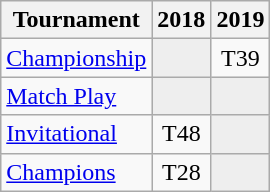<table class="wikitable" style="text-align:center;">
<tr>
<th>Tournament</th>
<th>2018</th>
<th>2019</th>
</tr>
<tr>
<td align="left"><a href='#'>Championship</a></td>
<td style="background:#eeeeee;"></td>
<td>T39</td>
</tr>
<tr>
<td align="left"><a href='#'>Match Play</a></td>
<td style="background:#eeeeee;"></td>
<td style="background:#eeeeee;"></td>
</tr>
<tr>
<td align="left"><a href='#'>Invitational</a></td>
<td>T48</td>
<td style="background:#eeeeee;"></td>
</tr>
<tr>
<td align="left"><a href='#'>Champions</a></td>
<td>T28</td>
<td style="background:#eeeeee;"></td>
</tr>
</table>
